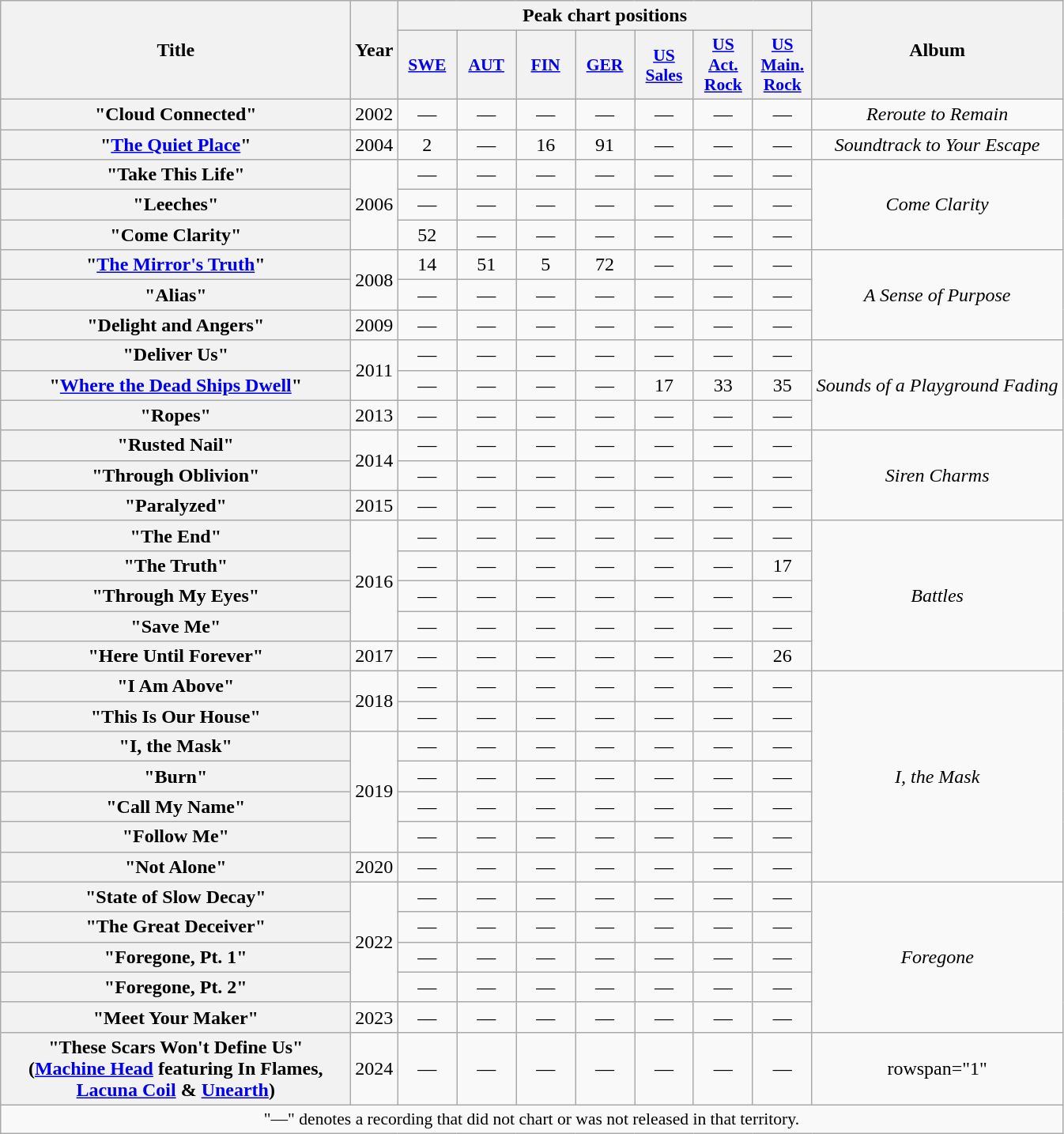<table class="wikitable plainrowheaders" style="text-align:center;">
<tr>
<th scope="col" rowspan="2" style="width:18em;">Title</th>
<th scope="col" rowspan="2">Year</th>
<th scope="col" colspan="7">Peak chart positions</th>
<th scope="col" rowspan="2">Album</th>
</tr>
<tr>
<th scope="col" style="width:3em;font-size:90%;"><a href='#'>SWE</a><br></th>
<th scope="col" style="width:3em;font-size:90%;"><a href='#'>AUT</a><br></th>
<th scope="col" style="width:3em;font-size:90%;"><a href='#'>FIN</a><br></th>
<th scope="col" style="width:3em;font-size:90%;"><a href='#'>GER</a><br></th>
<th scope="col" style="width:3em;font-size:90%;"><a href='#'>US<br>Sales</a><br></th>
<th scope="col" style="width:3em;font-size:90%;"><a href='#'>US<br>Act.<br>Rock</a><br></th>
<th scope="col" style="width:3em;font-size:90%;"><a href='#'>US<br>Main.<br>Rock</a><br></th>
</tr>
<tr>
<th scope="row">"Cloud Connected"</th>
<td>2002</td>
<td>—</td>
<td>—</td>
<td>—</td>
<td>—</td>
<td>—</td>
<td>—</td>
<td>—</td>
<td><em>Reroute to Remain</em></td>
</tr>
<tr>
<th scope="row">"<a href='#'>The Quiet Place</a>"</th>
<td>2004</td>
<td>2</td>
<td>—</td>
<td>16</td>
<td>91</td>
<td>—</td>
<td>—</td>
<td>—</td>
<td><em>Soundtrack to Your Escape</em></td>
</tr>
<tr>
<th scope="row">"Take This Life"</th>
<td rowspan="3">2006</td>
<td>—</td>
<td>—</td>
<td>—</td>
<td>—</td>
<td>—</td>
<td>—</td>
<td>—</td>
<td rowspan="3"><em>Come Clarity</em></td>
</tr>
<tr>
<th scope="row">"Leeches"</th>
<td>—</td>
<td>—</td>
<td>—</td>
<td>—</td>
<td>—</td>
<td>—</td>
<td>—</td>
</tr>
<tr>
<th scope="row">"Come Clarity"</th>
<td>52</td>
<td>—</td>
<td>—</td>
<td>—</td>
<td>—</td>
<td>—</td>
<td>—</td>
</tr>
<tr>
<th scope="row">"<a href='#'>The Mirror's Truth</a>"</th>
<td rowspan="2">2008</td>
<td>14</td>
<td>51</td>
<td>5</td>
<td>72</td>
<td>—</td>
<td>—</td>
<td>—</td>
<td rowspan="3"><em>A Sense of Purpose</em></td>
</tr>
<tr>
<th scope="row">"Alias"</th>
<td>—</td>
<td>—</td>
<td>—</td>
<td>—</td>
<td>—</td>
<td>—</td>
<td>—</td>
</tr>
<tr>
<th scope="row">"Delight and Angers"</th>
<td>2009</td>
<td>—</td>
<td>—</td>
<td>—</td>
<td>—</td>
<td>—</td>
<td>—</td>
<td>—</td>
</tr>
<tr>
<th scope="row">"Deliver Us"</th>
<td rowspan="2">2011</td>
<td>—</td>
<td>—</td>
<td>—</td>
<td>—</td>
<td>—</td>
<td>—</td>
<td>—</td>
<td rowspan="3"><em>Sounds of a Playground Fading</em></td>
</tr>
<tr>
<th scope="row">"<a href='#'>Where the Dead Ships Dwell</a>"</th>
<td>—</td>
<td>—</td>
<td>—</td>
<td>—</td>
<td>17</td>
<td>33</td>
<td>35</td>
</tr>
<tr>
<th scope="row">"Ropes"</th>
<td>2013</td>
<td>—</td>
<td>—</td>
<td>—</td>
<td>—</td>
<td>—</td>
<td>—</td>
<td>—</td>
</tr>
<tr>
<th scope="row">"Rusted Nail"</th>
<td rowspan="2">2014</td>
<td>—</td>
<td>—</td>
<td>—</td>
<td>—</td>
<td>—</td>
<td>—</td>
<td>—</td>
<td rowspan="3"><em>Siren Charms</em></td>
</tr>
<tr>
<th scope="row">"Through Oblivion"</th>
<td>—</td>
<td>—</td>
<td>—</td>
<td>—</td>
<td>—</td>
<td>—</td>
<td>—</td>
</tr>
<tr>
<th scope="row">"Paralyzed"</th>
<td>2015</td>
<td>—</td>
<td>—</td>
<td>—</td>
<td>—</td>
<td>—</td>
<td>—</td>
<td>—</td>
</tr>
<tr>
<th scope="row">"The End"</th>
<td rowspan="4">2016</td>
<td>—</td>
<td>—</td>
<td>—</td>
<td>—</td>
<td>—</td>
<td>—</td>
<td>—</td>
<td rowspan="5"><em>Battles</em></td>
</tr>
<tr>
<th scope="row">"The Truth"</th>
<td>—</td>
<td>—</td>
<td>—</td>
<td>—</td>
<td>—</td>
<td>—</td>
<td>17</td>
</tr>
<tr>
<th scope="row">"Through My Eyes"</th>
<td>—</td>
<td>—</td>
<td>—</td>
<td>—</td>
<td>—</td>
<td>—</td>
<td>—</td>
</tr>
<tr>
<th scope="row">"Save Me"</th>
<td>—</td>
<td>—</td>
<td>—</td>
<td>—</td>
<td>—</td>
<td>—</td>
<td>—</td>
</tr>
<tr>
<th scope="row">"Here Until Forever"</th>
<td>2017</td>
<td>—</td>
<td>—</td>
<td>—</td>
<td>—</td>
<td>—</td>
<td>—</td>
<td>26</td>
</tr>
<tr>
<th scope="row">"I Am Above"</th>
<td rowspan="2">2018</td>
<td>—</td>
<td>—</td>
<td>—</td>
<td>—</td>
<td>—</td>
<td>—</td>
<td>—</td>
<td rowspan="7"><em>I, the Mask</em></td>
</tr>
<tr>
<th scope="row">"This Is Our House"</th>
<td>—</td>
<td>—</td>
<td>—</td>
<td>—</td>
<td>—</td>
<td>—</td>
<td>—</td>
</tr>
<tr>
<th scope="row">"I, the Mask"</th>
<td rowspan="4">2019</td>
<td>—</td>
<td>—</td>
<td>—</td>
<td>—</td>
<td>—</td>
<td>—</td>
<td>—</td>
</tr>
<tr>
<th scope="row">"Burn"</th>
<td>—</td>
<td>—</td>
<td>—</td>
<td>—</td>
<td>—</td>
<td>—</td>
<td>—</td>
</tr>
<tr>
<th scope="row">"Call My Name"</th>
<td>—</td>
<td>—</td>
<td>—</td>
<td>—</td>
<td>—</td>
<td>—</td>
<td>—</td>
</tr>
<tr>
<th scope="row">"Follow Me"</th>
<td>—</td>
<td>—</td>
<td>—</td>
<td>—</td>
<td>—</td>
<td>—</td>
<td>—</td>
</tr>
<tr>
<th scope="row">"Not Alone"</th>
<td>2020</td>
<td>—</td>
<td>—</td>
<td>—</td>
<td>—</td>
<td>—</td>
<td>—</td>
<td>—</td>
</tr>
<tr>
<th scope="row">"State of Slow Decay"</th>
<td rowspan="4">2022</td>
<td>—</td>
<td>—</td>
<td>—</td>
<td>—</td>
<td>—</td>
<td>—</td>
<td>—</td>
<td rowspan="5"><em>Foregone</em></td>
</tr>
<tr>
<th scope="row">"The Great Deceiver"</th>
<td>—</td>
<td>—</td>
<td>—</td>
<td>—</td>
<td>—</td>
<td>—</td>
<td>—</td>
</tr>
<tr>
<th scope="row">"Foregone, Pt. 1"</th>
<td>—</td>
<td>—</td>
<td>—</td>
<td>—</td>
<td>—</td>
<td>—</td>
<td>—</td>
</tr>
<tr>
<th scope="row">"Foregone, Pt. 2"</th>
<td>—</td>
<td>—</td>
<td>—</td>
<td>—</td>
<td>—</td>
<td>—</td>
<td>—</td>
</tr>
<tr>
<th scope="row">"Meet Your Maker"</th>
<td>2023</td>
<td>—</td>
<td>—</td>
<td>—</td>
<td>—</td>
<td>—</td>
<td>—</td>
<td>—</td>
</tr>
<tr>
<th scope="row">"These Scars Won't Define Us"<br><span>(<a href='#'>Machine Head</a> featuring In Flames, <a href='#'>Lacuna Coil</a> & <a href='#'>Unearth</a>)</span></th>
<td>2024</td>
<td>—</td>
<td>—</td>
<td>—</td>
<td>—</td>
<td>—</td>
<td>—</td>
<td>—</td>
<td>rowspan="1" </td>
</tr>
<tr>
<td colspan="10" style="font-size:90%">"—" denotes a recording that did not chart or was not released in that territory.</td>
</tr>
</table>
